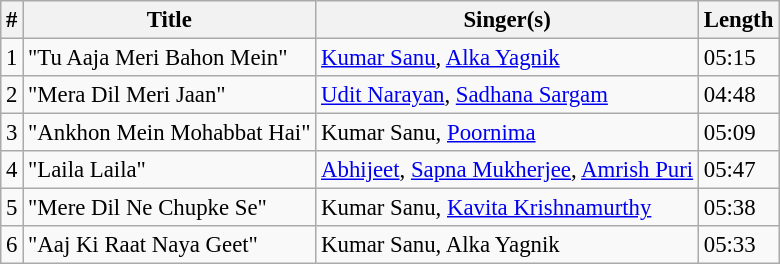<table class="wikitable" style="font-size:95%;">
<tr>
<th>#</th>
<th>Title</th>
<th>Singer(s)</th>
<th>Length</th>
</tr>
<tr>
<td>1</td>
<td>"Tu Aaja Meri Bahon Mein"</td>
<td><a href='#'>Kumar Sanu</a>, <a href='#'>Alka Yagnik</a></td>
<td>05:15</td>
</tr>
<tr>
<td>2</td>
<td>"Mera Dil Meri Jaan"</td>
<td><a href='#'>Udit Narayan</a>, <a href='#'>Sadhana Sargam</a></td>
<td>04:48</td>
</tr>
<tr>
<td>3</td>
<td>"Ankhon Mein Mohabbat Hai"</td>
<td>Kumar Sanu, <a href='#'>Poornima</a></td>
<td>05:09</td>
</tr>
<tr>
<td>4</td>
<td>"Laila Laila"</td>
<td><a href='#'>Abhijeet</a>, <a href='#'>Sapna Mukherjee</a>, <a href='#'>Amrish Puri</a></td>
<td>05:47</td>
</tr>
<tr>
<td>5</td>
<td>"Mere Dil Ne Chupke Se"</td>
<td>Kumar Sanu, <a href='#'>Kavita Krishnamurthy</a></td>
<td>05:38</td>
</tr>
<tr>
<td>6</td>
<td>"Aaj Ki Raat Naya Geet"</td>
<td>Kumar Sanu, Alka Yagnik</td>
<td>05:33</td>
</tr>
</table>
